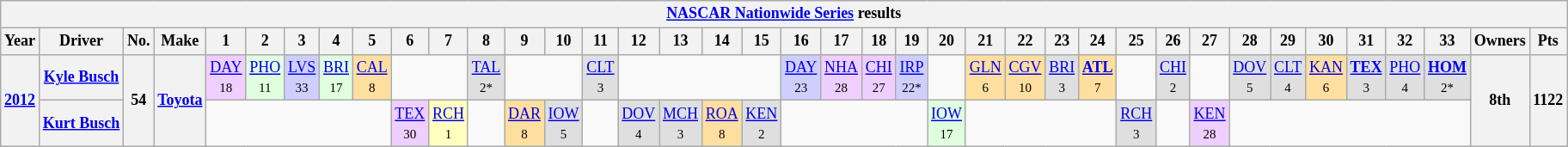<table class="wikitable" style="text-align:center; font-size:75%">
<tr>
<th colspan=45><a href='#'>NASCAR Nationwide Series</a> results</th>
</tr>
<tr>
<th>Year</th>
<th>Driver</th>
<th>No.</th>
<th>Make</th>
<th>1</th>
<th>2</th>
<th>3</th>
<th>4</th>
<th>5</th>
<th>6</th>
<th>7</th>
<th>8</th>
<th>9</th>
<th>10</th>
<th>11</th>
<th>12</th>
<th>13</th>
<th>14</th>
<th>15</th>
<th>16</th>
<th>17</th>
<th>18</th>
<th>19</th>
<th>20</th>
<th>21</th>
<th>22</th>
<th>23</th>
<th>24</th>
<th>25</th>
<th>26</th>
<th>27</th>
<th>28</th>
<th>29</th>
<th>30</th>
<th>31</th>
<th>32</th>
<th>33</th>
<th>Owners</th>
<th>Pts</th>
</tr>
<tr>
<th rowspan=2><a href='#'>2012</a></th>
<th><a href='#'>Kyle Busch</a></th>
<th rowspan=2>54</th>
<th rowspan=2><a href='#'>Toyota</a></th>
<td style="background:#EFCFFF;"><a href='#'>DAY</a><br><small>18</small></td>
<td style="background:#DFFFDF;"><a href='#'>PHO</a><br><small>11</small></td>
<td style="background:#CFCFFF;"><a href='#'>LVS</a><br><small>33</small></td>
<td style="background:#DFFFDF;"><a href='#'>BRI</a><br><small>17</small></td>
<td style="background:#FFDF9F;"><a href='#'>CAL</a><br><small>8</small></td>
<td colspan=2></td>
<td style="background:#DFDFDF;"><a href='#'>TAL</a><br><small>2*</small></td>
<td colspan=2></td>
<td style="background:#DFDFDF;"><a href='#'>CLT</a><br><small>3</small></td>
<td colspan=4></td>
<td style="background:#cfcfff;"><a href='#'>DAY</a><br><small>23</small></td>
<td style="background:#EFCFFF;"><a href='#'>NHA</a><br><small>28</small></td>
<td style="background:#EFCFFF;"><a href='#'>CHI</a><br><small>27</small></td>
<td style="background:#cfcfff;"><a href='#'>IRP</a><br><small>22*</small></td>
<td></td>
<td style="background:#ffdf9f;"><a href='#'>GLN</a><br><small>6</small></td>
<td style="background:#ffdf9f;"><a href='#'>CGV</a><br><small>10</small></td>
<td style="background:#dfdfdf;"><a href='#'>BRI</a><br><small>3</small></td>
<td style="background:#ffdf9f;"><strong><a href='#'>ATL</a></strong><br><small>7</small></td>
<td></td>
<td style="background:#dfdfdf;"><a href='#'>CHI</a><br><small>2</small></td>
<td></td>
<td style="background:#dfdfdf;"><a href='#'>DOV</a><br><small>5</small></td>
<td style="background:#dfdfdf;"><a href='#'>CLT</a><br><small>4</small></td>
<td style="background:#ffdf9f;"><a href='#'>KAN</a><br><small>6</small></td>
<td style="background:#dfdfdf;"><strong><a href='#'>TEX</a></strong><br><small>3</small></td>
<td style="background:#dfdfdf;"><a href='#'>PHO</a><br><small>4</small></td>
<td style="background:#dfdfdf;"><strong><a href='#'>HOM</a></strong><br><small>2*</small></td>
<th rowspan=2>8th</th>
<th rowspan=2>1122</th>
</tr>
<tr>
<th><a href='#'>Kurt Busch</a></th>
<td colspan=5></td>
<td style="background:#EFCFFF;"><a href='#'>TEX</a><br><small>30</small></td>
<td style="background:#FFFFBF;"><a href='#'>RCH</a><br><small>1</small></td>
<td></td>
<td style="background:#FFDF9F;"><a href='#'>DAR</a><br><small>8</small></td>
<td style="background:#DFDFDF;"><a href='#'>IOW</a><br><small>5</small></td>
<td></td>
<td style="background:#DFDFDF;"><a href='#'>DOV</a><br><small>4</small></td>
<td style="background:#DFDFDF;"><a href='#'>MCH</a><br><small>3</small></td>
<td style="background:#FFDF9F;"><a href='#'>ROA</a><br><small>8</small></td>
<td style="background:#DFDFDF;"><a href='#'>KEN</a><br><small>2</small></td>
<td colspan=4></td>
<td style="background:#DFFFDF;"><a href='#'>IOW</a><br><small>17</small></td>
<td colspan=4></td>
<td style="background:#DFDFDF;"><a href='#'>RCH</a><br><small>3</small></td>
<td></td>
<td style="background:#EFCFFF;"><a href='#'>KEN</a><br><small>28</small></td>
<td colspan=6></td>
</tr>
</table>
